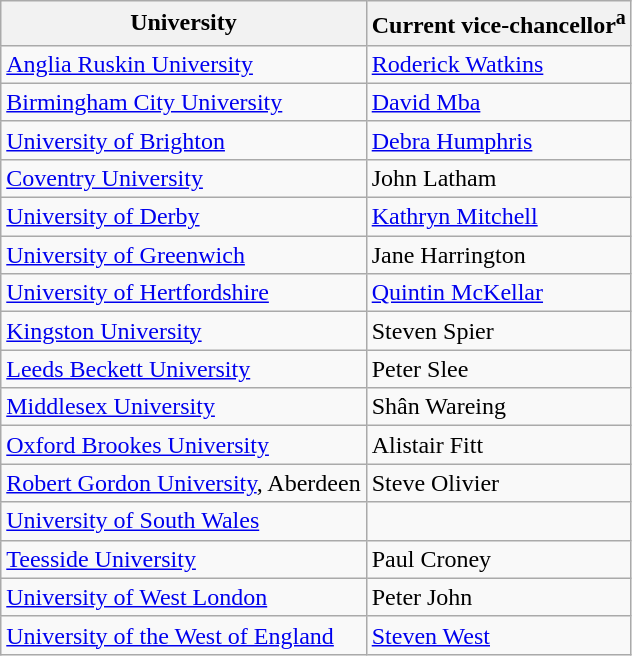<table class="sortable wikitable">
<tr>
<th>University</th>
<th>Current vice-chancellor<sup>a</sup></th>
</tr>
<tr>
<td><a href='#'>Anglia Ruskin University</a></td>
<td><a href='#'>Roderick Watkins</a></td>
</tr>
<tr>
<td><a href='#'>Birmingham City University</a></td>
<td><a href='#'>David Mba</a></td>
</tr>
<tr>
<td><a href='#'>University of Brighton</a></td>
<td><a href='#'>Debra Humphris</a></td>
</tr>
<tr>
<td><a href='#'>Coventry University</a></td>
<td>John Latham</td>
</tr>
<tr>
<td><a href='#'>University of Derby</a></td>
<td><a href='#'>Kathryn Mitchell</a></td>
</tr>
<tr>
<td><a href='#'>University of Greenwich</a></td>
<td>Jane Harrington</td>
</tr>
<tr>
<td><a href='#'>University of Hertfordshire</a></td>
<td><a href='#'>Quintin McKellar</a></td>
</tr>
<tr>
<td><a href='#'>Kingston University</a></td>
<td>Steven Spier</td>
</tr>
<tr>
<td><a href='#'>Leeds Beckett University</a></td>
<td>Peter Slee</td>
</tr>
<tr>
<td><a href='#'>Middlesex University</a></td>
<td>Shân Wareing</td>
</tr>
<tr>
<td><a href='#'>Oxford Brookes University</a></td>
<td>Alistair Fitt</td>
</tr>
<tr>
<td><a href='#'>Robert Gordon University</a>, Aberdeen</td>
<td>Steve Olivier</td>
</tr>
<tr>
<td><a href='#'>University of South Wales</a></td>
<td></td>
</tr>
<tr>
<td><a href='#'>Teesside University</a></td>
<td>Paul Croney</td>
</tr>
<tr>
<td><a href='#'>University of West London</a></td>
<td>Peter John</td>
</tr>
<tr>
<td><a href='#'>University of the West of England</a></td>
<td><a href='#'>Steven West</a></td>
</tr>
</table>
